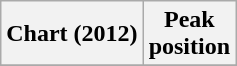<table class="wikitable plainrowheaders">
<tr>
<th scope="col">Chart (2012)</th>
<th scope="col">Peak<br>position</th>
</tr>
<tr>
</tr>
</table>
